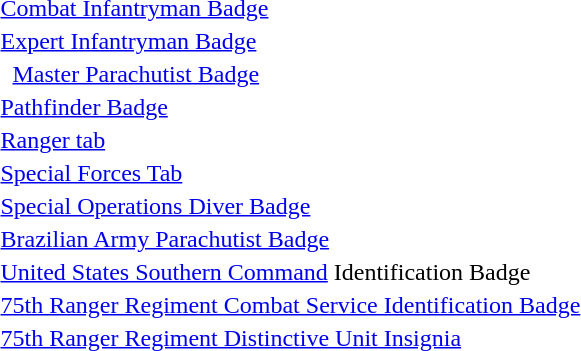<table>
<tr>
<td> <a href='#'>Combat Infantryman Badge</a></td>
</tr>
<tr>
<td> <a href='#'>Expert Infantryman Badge</a></td>
</tr>
<tr>
<td>  <a href='#'>Master Parachutist Badge</a></td>
</tr>
<tr>
<td> <a href='#'>Pathfinder Badge</a></td>
</tr>
<tr>
<td> <a href='#'>Ranger tab</a></td>
</tr>
<tr>
<td> <a href='#'>Special Forces Tab</a></td>
</tr>
<tr>
<td> <a href='#'>Special Operations Diver Badge</a></td>
</tr>
<tr>
<td> <a href='#'>Brazilian Army Parachutist Badge</a></td>
</tr>
<tr>
<td> <a href='#'>United States Southern Command</a> Identification Badge</td>
</tr>
<tr>
<td> <a href='#'>75th Ranger Regiment Combat Service Identification Badge</a></td>
</tr>
<tr>
<td> <a href='#'>75th Ranger Regiment Distinctive Unit Insignia</a></td>
</tr>
</table>
